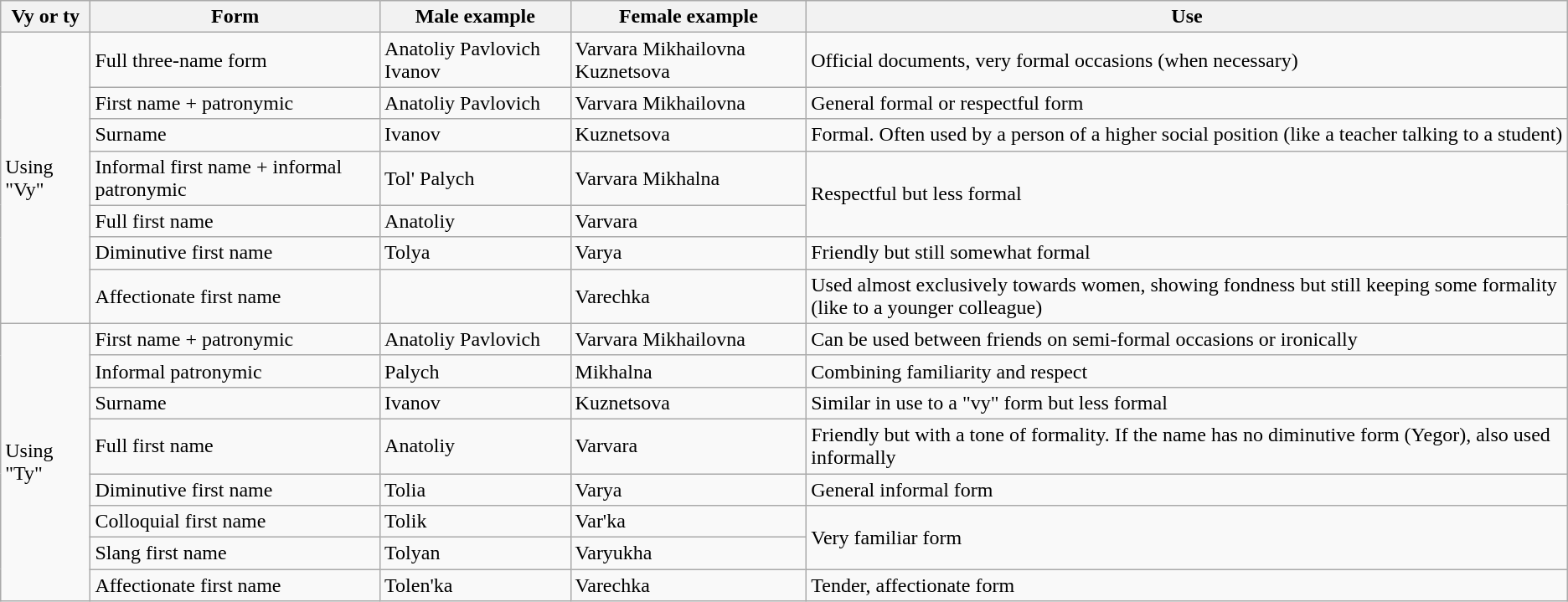<table class="wikitable">
<tr>
<th>Vy or ty</th>
<th>Form</th>
<th>Male example</th>
<th>Female example</th>
<th>Use</th>
</tr>
<tr>
<td rowspan="7">Using "Vy"</td>
<td>Full three-name form</td>
<td>Anatoliy Pavlovich Ivanov</td>
<td>Varvara Mikhailovna Kuznetsova</td>
<td>Official documents, very formal occasions (when necessary)</td>
</tr>
<tr>
<td>First name + patronymic</td>
<td>Anatoliy Pavlovich</td>
<td>Varvara Mikhailovna</td>
<td>General formal or respectful form</td>
</tr>
<tr>
<td>Surname</td>
<td>Ivanov</td>
<td>Kuznetsova</td>
<td>Formal. Often used by a person of a higher social position (like a teacher talking to a student)</td>
</tr>
<tr>
<td>Informal first name + informal patronymic</td>
<td>Tol' Palych</td>
<td>Varvara Mikhalna</td>
<td rowspan="2">Respectful but less formal</td>
</tr>
<tr>
<td>Full first name</td>
<td>Anatoliy</td>
<td>Varvara</td>
</tr>
<tr>
<td>Diminutive first name</td>
<td>Tolya</td>
<td>Varya</td>
<td>Friendly but still somewhat formal</td>
</tr>
<tr>
<td>Affectionate first name</td>
<td></td>
<td>Varechka</td>
<td>Used almost exclusively towards women, showing fondness but still keeping some formality (like to a younger colleague)</td>
</tr>
<tr>
<td rowspan="8">Using "Ty"</td>
<td>First name + patronymic</td>
<td>Anatoliy Pavlovich</td>
<td>Varvara Mikhailovna</td>
<td>Can be used between friends on semi-formal occasions or ironically</td>
</tr>
<tr>
<td>Informal patronymic</td>
<td>Palych</td>
<td>Mikhalna</td>
<td>Combining familiarity and respect</td>
</tr>
<tr>
<td>Surname</td>
<td>Ivanov</td>
<td>Kuznetsova</td>
<td>Similar in use to a "vy" form but less formal</td>
</tr>
<tr>
<td>Full first name</td>
<td>Anatoliy</td>
<td>Varvara</td>
<td>Friendly but with a tone of formality. If the name has no diminutive form (Yegor), also used informally</td>
</tr>
<tr>
<td>Diminutive first name</td>
<td>Tolia</td>
<td>Varya</td>
<td>General informal form</td>
</tr>
<tr>
<td>Colloquial first name</td>
<td>Tolik</td>
<td>Var'ka</td>
<td rowspan="2">Very familiar form</td>
</tr>
<tr>
<td>Slang first name</td>
<td>Tolyan</td>
<td>Varyukha</td>
</tr>
<tr>
<td>Affectionate first name</td>
<td>Tolen'ka</td>
<td>Varechka</td>
<td>Tender, affectionate form</td>
</tr>
</table>
